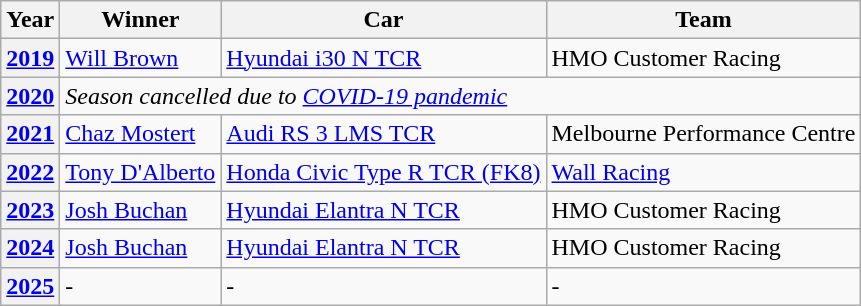<table class="wikitable">
<tr>
<th>Year</th>
<th>Winner</th>
<th>Car</th>
<th>Team</th>
</tr>
<tr>
<th><a href='#'>2019</a></th>
<td> <a href='#'>Will Brown</a></td>
<td><a href='#'>Hyundai i30 N TCR</a></td>
<td>HMO Customer Racing</td>
</tr>
<tr>
<th><a href='#'>2020</a></th>
<td colspan="3"><em>Season cancelled due to <a href='#'>COVID-19 pandemic</a></em></td>
</tr>
<tr>
<th><a href='#'>2021</a></th>
<td> <a href='#'>Chaz Mostert</a></td>
<td><a href='#'>Audi RS 3 LMS TCR</a></td>
<td>Melbourne Performance Centre</td>
</tr>
<tr>
<th><a href='#'>2022</a></th>
<td> <a href='#'>Tony D'Alberto</a></td>
<td><a href='#'>Honda Civic Type R TCR (FK8)</a></td>
<td><a href='#'>Wall Racing</a></td>
</tr>
<tr>
<th><a href='#'>2023</a></th>
<td> <a href='#'>Josh Buchan</a></td>
<td><a href='#'>Hyundai Elantra N TCR</a></td>
<td>HMO Customer Racing</td>
</tr>
<tr>
<th><a href='#'>2024</a></th>
<td> <a href='#'>Josh Buchan</a></td>
<td><a href='#'>Hyundai Elantra N TCR</a></td>
<td>HMO Customer Racing</td>
</tr>
<tr>
<th><a href='#'>2025</a></th>
<td>-</td>
<td>-</td>
<td>-</td>
</tr>
</table>
